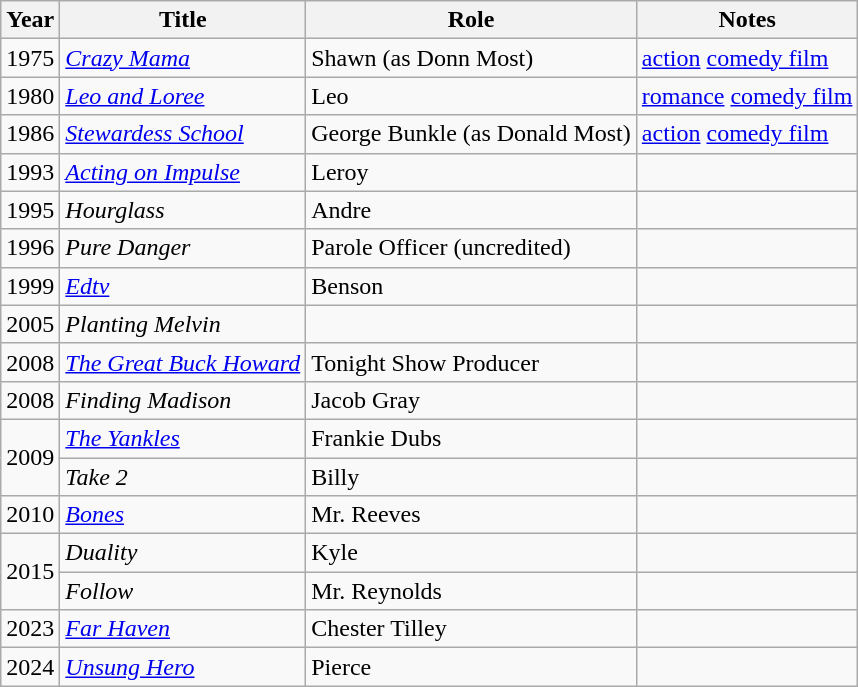<table class="wikitable sortable">
<tr>
<th>Year</th>
<th>Title</th>
<th>Role</th>
<th class="unsortable">Notes</th>
</tr>
<tr>
<td>1975</td>
<td><em><a href='#'>Crazy Mama</a></em></td>
<td>Shawn (as Donn Most)</td>
<td><a href='#'>action</a> <a href='#'>comedy film</a></td>
</tr>
<tr>
<td>1980</td>
<td><em><a href='#'>Leo and Loree</a></em></td>
<td>Leo</td>
<td><a href='#'>romance</a> <a href='#'>comedy film</a></td>
</tr>
<tr>
<td>1986</td>
<td><em><a href='#'>Stewardess School</a></em></td>
<td>George Bunkle (as Donald Most)</td>
<td><a href='#'>action</a> <a href='#'>comedy film</a></td>
</tr>
<tr>
<td>1993</td>
<td><em><a href='#'>Acting on Impulse</a></em></td>
<td>Leroy</td>
<td></td>
</tr>
<tr>
<td>1995</td>
<td><em>Hourglass</em></td>
<td>Andre</td>
<td></td>
</tr>
<tr>
<td>1996</td>
<td><em>Pure Danger</em></td>
<td>Parole Officer (uncredited)</td>
<td></td>
</tr>
<tr>
<td>1999</td>
<td><em><a href='#'>Edtv</a></em></td>
<td>Benson</td>
<td></td>
</tr>
<tr>
<td>2005</td>
<td><em>Planting Melvin</em></td>
<td></td>
<td></td>
</tr>
<tr>
<td>2008</td>
<td><em><a href='#'>The Great Buck Howard</a></em></td>
<td>Tonight Show Producer</td>
<td></td>
</tr>
<tr>
<td>2008</td>
<td><em>Finding Madison</em></td>
<td>Jacob Gray</td>
<td></td>
</tr>
<tr>
<td rowspan="2">2009</td>
<td><em><a href='#'>The Yankles</a></em></td>
<td>Frankie Dubs</td>
<td></td>
</tr>
<tr>
<td><em>Take 2</em></td>
<td>Billy</td>
<td></td>
</tr>
<tr>
<td>2010</td>
<td><em><a href='#'>Bones</a></em></td>
<td>Mr. Reeves</td>
</tr>
<tr>
<td rowspan="2">2015</td>
<td><em>Duality</em></td>
<td>Kyle</td>
<td></td>
</tr>
<tr>
<td><em>Follow</em></td>
<td>Mr. Reynolds</td>
<td></td>
</tr>
<tr>
<td>2023</td>
<td><em><a href='#'>Far Haven</a></em></td>
<td>Chester Tilley</td>
<td></td>
</tr>
<tr>
<td>2024</td>
<td><em><a href='#'>Unsung Hero</a></em></td>
<td>Pierce</td>
</tr>
</table>
